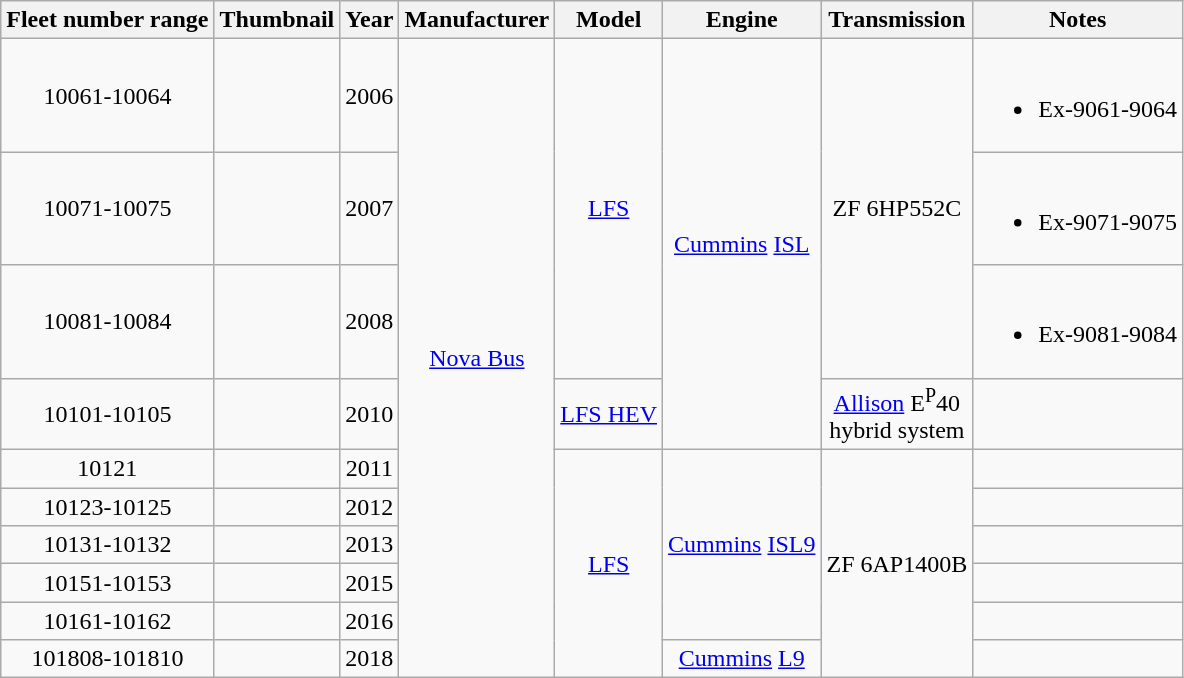<table class="wikitable">
<tr>
<th>Fleet number range</th>
<th>Thumbnail</th>
<th>Year</th>
<th>Manufacturer</th>
<th>Model</th>
<th>Engine</th>
<th>Transmission</th>
<th>Notes</th>
</tr>
<tr align="center">
<td>10061-10064</td>
<td></td>
<td>2006</td>
<td rowspan="10"><a href='#'>Nova Bus</a></td>
<td rowspan="3"><a href='#'>LFS</a></td>
<td rowspan="4"><a href='#'>Cummins</a> <a href='#'>ISL</a></td>
<td rowspan="3">ZF 6HP552C</td>
<td align="left"><br><ul><li>Ex-9061-9064</li></ul></td>
</tr>
<tr align="center">
<td>10071-10075</td>
<td></td>
<td>2007</td>
<td align="left"><br><ul><li>Ex-9071-9075</li></ul></td>
</tr>
<tr align="center">
<td>10081-10084</td>
<td></td>
<td>2008</td>
<td align="left"><br><ul><li>Ex-9081-9084</li></ul></td>
</tr>
<tr align="center">
<td>10101-10105</td>
<td></td>
<td>2010</td>
<td><a href='#'>LFS HEV</a></td>
<td><a href='#'>Allison</a> E<sup>P</sup>40<br> hybrid system</td>
<td align="left"></td>
</tr>
<tr align="center">
<td>10121</td>
<td></td>
<td>2011</td>
<td rowspan="6"><a href='#'>LFS</a></td>
<td rowspan="5"><a href='#'>Cummins</a> <a href='#'>ISL9</a></td>
<td rowspan="6">ZF 6AP1400B</td>
<td align="left"></td>
</tr>
<tr align="center">
<td>10123-10125</td>
<td></td>
<td>2012</td>
<td align="left"></td>
</tr>
<tr align="center">
<td>10131-10132</td>
<td></td>
<td>2013</td>
<td align="left"></td>
</tr>
<tr align="center">
<td>10151-10153</td>
<td></td>
<td>2015</td>
<td align="left"></td>
</tr>
<tr align="center">
<td>10161-10162</td>
<td></td>
<td>2016</td>
<td align="left"></td>
</tr>
<tr align="center">
<td>101808-101810</td>
<td></td>
<td>2018</td>
<td><a href='#'>Cummins</a> <a href='#'>L9</a></td>
<td align="left"></td>
</tr>
</table>
